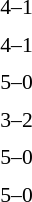<table style="font-size:90%">
<tr>
<th width=150></th>
<th width=100></th>
<th width=150></th>
</tr>
<tr>
<td align=right><strong></strong></td>
<td align=center>4–1</td>
<td></td>
</tr>
<tr>
<td></td>
<td></td>
<td></td>
</tr>
<tr>
<td align=right><strong></strong></td>
<td align=center>4–1</td>
<td></td>
</tr>
<tr>
<td></td>
<td></td>
<td></td>
</tr>
<tr>
<td align=right><strong></strong></td>
<td align=center>5–0</td>
<td></td>
</tr>
<tr>
<td></td>
<td></td>
<td></td>
</tr>
<tr>
<td align=right><strong></strong></td>
<td align=center>3–2</td>
<td></td>
</tr>
<tr>
<td></td>
<td></td>
<td></td>
</tr>
<tr>
<td align=right><strong></strong></td>
<td align=center>5–0</td>
<td></td>
</tr>
<tr>
<td></td>
<td></td>
<td></td>
</tr>
<tr>
<td align=right><strong></strong></td>
<td align=center>5–0</td>
<td></td>
</tr>
<tr>
<td></td>
<td></td>
<td></td>
</tr>
<tr>
</tr>
</table>
